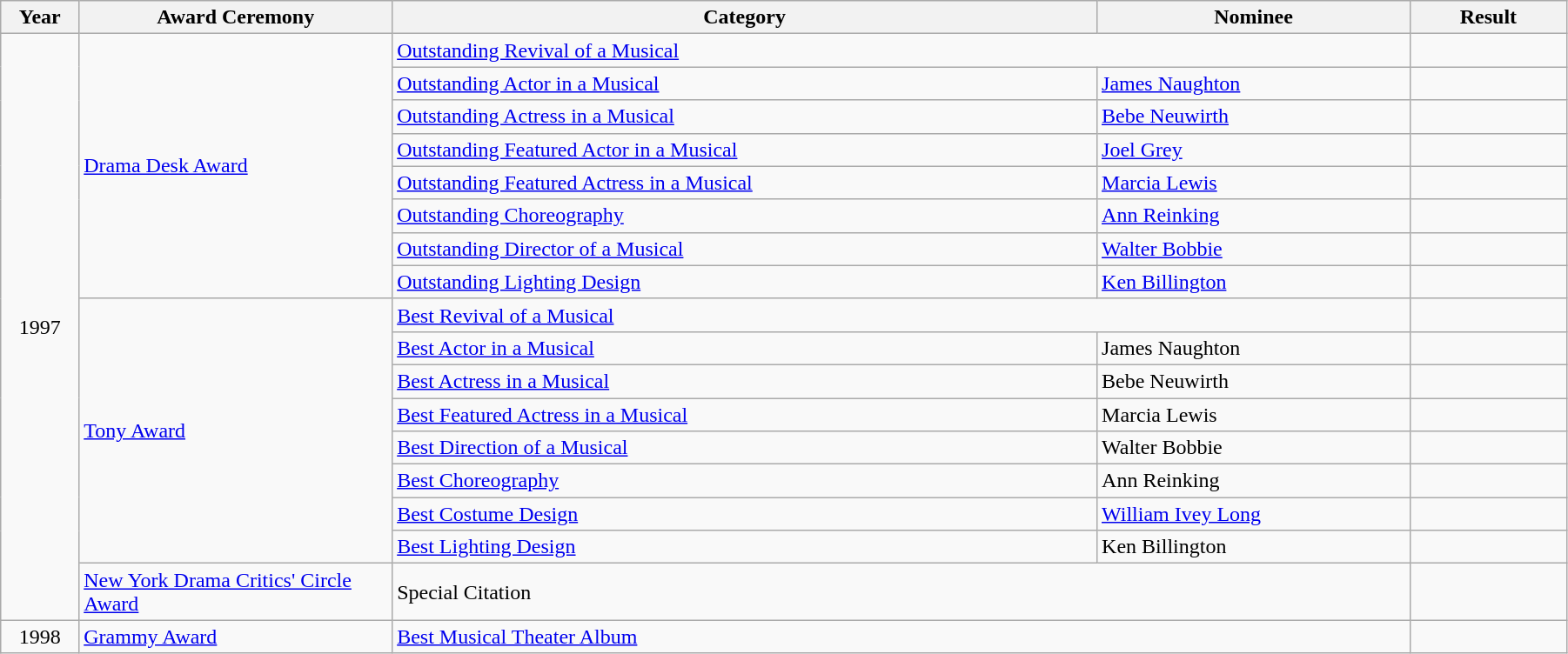<table class="wikitable" width="95%">
<tr>
<th width="5%">Year</th>
<th width="20%">Award Ceremony</th>
<th width="45%">Category</th>
<th width="20%">Nominee</th>
<th width="10%">Result</th>
</tr>
<tr>
<td rowspan="17" align="center">1997</td>
<td rowspan="8"><a href='#'>Drama Desk Award</a></td>
<td colspan="2"><a href='#'>Outstanding Revival of a Musical</a></td>
<td></td>
</tr>
<tr>
<td><a href='#'>Outstanding Actor in a Musical</a></td>
<td><a href='#'>James Naughton</a></td>
<td></td>
</tr>
<tr>
<td><a href='#'>Outstanding Actress in a Musical</a></td>
<td><a href='#'>Bebe Neuwirth</a></td>
<td></td>
</tr>
<tr>
<td><a href='#'>Outstanding Featured Actor in a Musical</a></td>
<td><a href='#'>Joel Grey</a></td>
<td></td>
</tr>
<tr>
<td><a href='#'>Outstanding Featured Actress in a Musical</a></td>
<td><a href='#'>Marcia Lewis</a></td>
<td></td>
</tr>
<tr>
<td><a href='#'>Outstanding Choreography</a></td>
<td><a href='#'>Ann Reinking</a></td>
<td></td>
</tr>
<tr>
<td><a href='#'>Outstanding Director of a Musical</a></td>
<td><a href='#'>Walter Bobbie</a></td>
<td></td>
</tr>
<tr>
<td><a href='#'>Outstanding Lighting Design</a></td>
<td><a href='#'>Ken Billington</a></td>
<td></td>
</tr>
<tr>
<td rowspan="8"><a href='#'>Tony Award</a></td>
<td colspan="2"><a href='#'>Best Revival of a Musical</a></td>
<td></td>
</tr>
<tr>
<td><a href='#'>Best Actor in a Musical</a></td>
<td>James Naughton</td>
<td></td>
</tr>
<tr>
<td><a href='#'>Best Actress in a Musical</a></td>
<td>Bebe Neuwirth</td>
<td></td>
</tr>
<tr>
<td><a href='#'>Best Featured Actress in a Musical</a></td>
<td>Marcia Lewis</td>
<td></td>
</tr>
<tr>
<td><a href='#'>Best Direction of a Musical</a></td>
<td>Walter Bobbie</td>
<td></td>
</tr>
<tr>
<td><a href='#'>Best Choreography</a></td>
<td>Ann Reinking</td>
<td></td>
</tr>
<tr>
<td><a href='#'>Best Costume Design</a></td>
<td><a href='#'>William Ivey Long</a></td>
<td></td>
</tr>
<tr>
<td><a href='#'>Best Lighting Design</a></td>
<td>Ken Billington</td>
<td></td>
</tr>
<tr>
<td><a href='#'>New York Drama Critics' Circle Award</a></td>
<td colspan="2">Special Citation</td>
<td></td>
</tr>
<tr>
<td align="center">1998</td>
<td rowspan="1"><a href='#'>Grammy Award</a></td>
<td colspan="2"><a href='#'>Best Musical Theater Album</a></td>
<td></td>
</tr>
</table>
